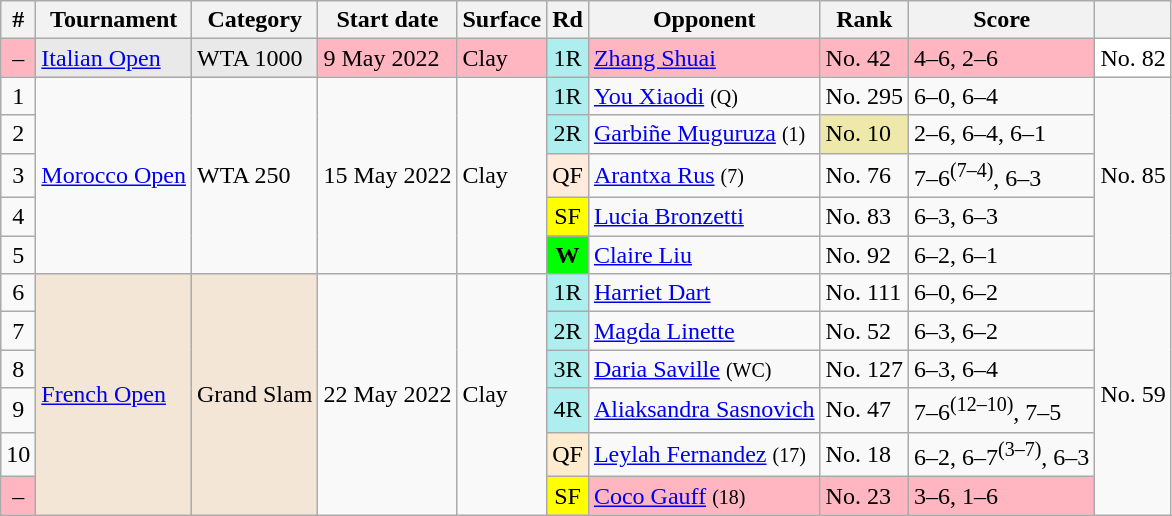<table class="wikitable sortable">
<tr>
<th scope="col">#</th>
<th scope="col">Tournament</th>
<th scope="col">Category</th>
<th scope="col">Start date</th>
<th scope="col">Surface</th>
<th scope="col">Rd</th>
<th scope="col">Opponent</th>
<th scope="col">Rank</th>
<th scope="col" class="unsortable">Score</th>
<th></th>
</tr>
<tr bgcolor=lightpink>
<td align=center>–</td>
<td bgcolor=e9e9e9><a href='#'>Italian Open</a></td>
<td bgcolor=e9e9e9>WTA 1000</td>
<td>9 May 2022</td>
<td>Clay</td>
<td align=center style="background:#afeeee;">1R</td>
<td> <a href='#'>Zhang Shuai</a></td>
<td align=left>No. 42</td>
<td>4–6, 2–6</td>
<td bgcolor=#fff>No. 82</td>
</tr>
<tr>
<td align=center>1</td>
<td rowspan=5><a href='#'>Morocco Open</a></td>
<td rowspan=5>WTA 250</td>
<td rowspan=5>15 May 2022</td>
<td rowspan=5>Clay</td>
<td align=center style="background:#afeeee;">1R</td>
<td> <a href='#'>You Xiaodi</a> <small>(Q)</small></td>
<td align=left>No. 295</td>
<td>6–0, 6–4</td>
<td rowspan=5>No. 85</td>
</tr>
<tr>
<td align=center>2</td>
<td align=center style="background:#afeeee;">2R</td>
<td> <a href='#'>Garbiñe Muguruza</a> <small>(1)</small></td>
<td align=left bgcolor=eee8aa>No. 10</td>
<td>2–6, 6–4, 6–1</td>
</tr>
<tr>
<td align=center>3</td>
<td align=center style="background:#ffebdc;">QF</td>
<td> <a href='#'>Arantxa Rus</a> <small>(7)</small></td>
<td align=left>No. 76</td>
<td>7–6<sup>(7–4)</sup>, 6–3</td>
</tr>
<tr>
<td align=center>4</td>
<td align=center style="background:yellow;">SF</td>
<td> <a href='#'>Lucia Bronzetti</a></td>
<td align=left>No. 83</td>
<td>6–3, 6–3</td>
</tr>
<tr>
<td align=center>5</td>
<td align=center style="background:lime;"><strong>W</strong></td>
<td> <a href='#'>Claire Liu</a></td>
<td align=left>No. 92</td>
<td>6–2, 6–1</td>
</tr>
<tr>
<td align=center>6</td>
<td rowspan="6" bgcolor=f3e6d7><a href='#'>French Open</a></td>
<td rowspan="6" bgcolor=f3e6d7>Grand Slam</td>
<td rowspan="6">22 May 2022</td>
<td rowspan="6">Clay</td>
<td align=center style="background:#afeeee;">1R</td>
<td> <a href='#'>Harriet Dart</a></td>
<td align=left>No. 111</td>
<td>6–0, 6–2</td>
<td rowspan=6>No. 59</td>
</tr>
<tr>
<td align=center>7</td>
<td align=center style="background:#afeeee;">2R</td>
<td> <a href='#'>Magda Linette</a></td>
<td align=left>No. 52</td>
<td>6–3, 6–2</td>
</tr>
<tr>
<td align=center>8</td>
<td align=center style="background:#afeeee;">3R</td>
<td> <a href='#'>Daria Saville</a> <small>(WC)</small></td>
<td align=left>No. 127</td>
<td>6–3, 6–4</td>
</tr>
<tr>
<td align=center>9</td>
<td align=center style="background:#afeeee;">4R</td>
<td> <a href='#'>Aliaksandra Sasnovich</a></td>
<td align=left>No. 47</td>
<td>7–6<sup>(12–10)</sup>, 7–5</td>
</tr>
<tr>
<td align=center>10</td>
<td align=center style="background:#ffebcd;">QF</td>
<td> <a href='#'>Leylah Fernandez</a> <small>(17)</small></td>
<td align=left>No. 18</td>
<td>6–2, 6–7<sup>(3–7)</sup>, 6–3</td>
</tr>
<tr bgcolor=lightpink>
<td align=center>–</td>
<td align=center style="background:yellow;">SF</td>
<td> <a href='#'>Coco Gauff</a> <small>(18)</small></td>
<td align=left>No. 23</td>
<td>3–6, 1–6</td>
</tr>
</table>
